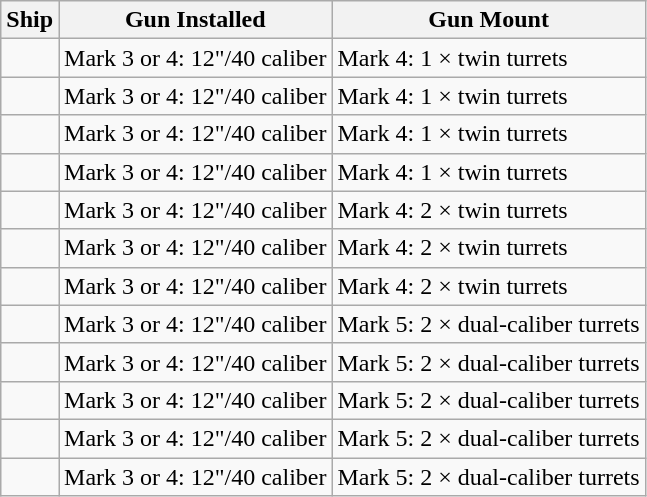<table class="wikitable">
<tr>
<th>Ship</th>
<th>Gun Installed</th>
<th>Gun Mount</th>
</tr>
<tr>
<td></td>
<td>Mark 3 or 4: 12"/40 caliber</td>
<td>Mark 4: 1 × twin turrets</td>
</tr>
<tr>
<td></td>
<td>Mark 3 or 4: 12"/40 caliber</td>
<td>Mark 4: 1 × twin turrets</td>
</tr>
<tr>
<td></td>
<td>Mark 3 or 4: 12"/40 caliber</td>
<td>Mark 4: 1 × twin turrets</td>
</tr>
<tr>
<td></td>
<td>Mark 3 or 4: 12"/40 caliber</td>
<td>Mark 4: 1 × twin turrets</td>
</tr>
<tr>
<td></td>
<td>Mark 3 or 4: 12"/40 caliber</td>
<td>Mark 4: 2 × twin turrets</td>
</tr>
<tr>
<td></td>
<td>Mark 3 or 4: 12"/40 caliber</td>
<td>Mark 4: 2 × twin turrets</td>
</tr>
<tr>
<td></td>
<td>Mark 3 or 4: 12"/40 caliber</td>
<td>Mark 4: 2 × twin turrets</td>
</tr>
<tr>
<td></td>
<td>Mark 3 or 4: 12"/40 caliber</td>
<td>Mark 5: 2 × dual-caliber turrets</td>
</tr>
<tr>
<td></td>
<td>Mark 3 or 4: 12"/40 caliber</td>
<td>Mark 5: 2 × dual-caliber turrets</td>
</tr>
<tr>
<td></td>
<td>Mark 3 or 4: 12"/40 caliber</td>
<td>Mark 5: 2 × dual-caliber turrets</td>
</tr>
<tr>
<td></td>
<td>Mark 3 or 4: 12"/40 caliber</td>
<td>Mark 5: 2 × dual-caliber turrets</td>
</tr>
<tr>
<td></td>
<td>Mark 3 or 4: 12"/40 caliber</td>
<td>Mark 5: 2 × dual-caliber turrets</td>
</tr>
</table>
